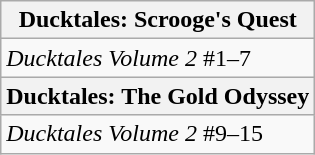<table class="wikitable">
<tr>
<th colspan="2">Ducktales: Scrooge's Quest</th>
</tr>
<tr>
<td valign="top"><em>Ducktales Volume 2</em> #1–7</td>
</tr>
<tr>
<th colspan="2">Ducktales: The Gold Odyssey</th>
</tr>
<tr>
<td valign="top"><em>Ducktales Volume 2</em> #9–15</td>
</tr>
</table>
